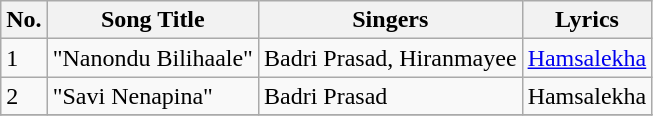<table class="wikitable">
<tr>
<th>No.</th>
<th>Song Title</th>
<th>Singers</th>
<th>Lyrics</th>
</tr>
<tr>
<td>1</td>
<td>"Nanondu Bilihaale"</td>
<td>Badri Prasad, Hiranmayee</td>
<td><a href='#'>Hamsalekha</a></td>
</tr>
<tr>
<td>2</td>
<td>"Savi Nenapina"</td>
<td>Badri Prasad</td>
<td>Hamsalekha</td>
</tr>
<tr>
</tr>
</table>
